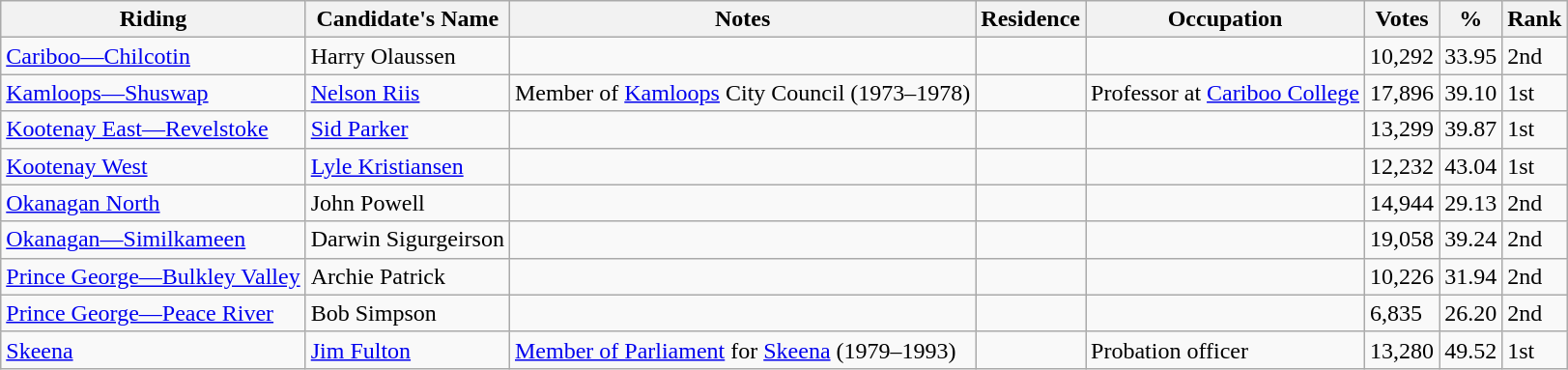<table class="wikitable sortable">
<tr>
<th>Riding<br></th>
<th>Candidate's Name</th>
<th>Notes</th>
<th>Residence</th>
<th>Occupation</th>
<th>Votes</th>
<th>%</th>
<th>Rank</th>
</tr>
<tr>
<td><a href='#'>Cariboo—Chilcotin</a></td>
<td>Harry Olaussen</td>
<td></td>
<td></td>
<td></td>
<td>10,292</td>
<td>33.95</td>
<td>2nd</td>
</tr>
<tr>
<td><a href='#'>Kamloops—Shuswap</a></td>
<td><a href='#'>Nelson Riis</a></td>
<td>Member of <a href='#'>Kamloops</a> City Council (1973–1978)</td>
<td></td>
<td>Professor at <a href='#'>Cariboo College</a></td>
<td>17,896</td>
<td>39.10</td>
<td>1st</td>
</tr>
<tr>
<td><a href='#'>Kootenay East—Revelstoke</a></td>
<td><a href='#'>Sid Parker</a></td>
<td></td>
<td></td>
<td></td>
<td>13,299</td>
<td>39.87</td>
<td>1st</td>
</tr>
<tr>
<td><a href='#'>Kootenay West</a></td>
<td><a href='#'>Lyle Kristiansen</a></td>
<td></td>
<td></td>
<td></td>
<td>12,232</td>
<td>43.04</td>
<td>1st</td>
</tr>
<tr>
<td><a href='#'>Okanagan North</a></td>
<td>John Powell</td>
<td></td>
<td></td>
<td></td>
<td>14,944</td>
<td>29.13</td>
<td>2nd</td>
</tr>
<tr>
<td><a href='#'>Okanagan—Similkameen</a></td>
<td>Darwin Sigurgeirson</td>
<td></td>
<td></td>
<td></td>
<td>19,058</td>
<td>39.24</td>
<td>2nd</td>
</tr>
<tr>
<td><a href='#'>Prince George—Bulkley Valley</a></td>
<td>Archie Patrick</td>
<td></td>
<td></td>
<td></td>
<td>10,226</td>
<td>31.94</td>
<td>2nd</td>
</tr>
<tr>
<td><a href='#'>Prince George—Peace River</a></td>
<td>Bob Simpson</td>
<td></td>
<td></td>
<td></td>
<td>6,835</td>
<td>26.20</td>
<td>2nd</td>
</tr>
<tr>
<td><a href='#'>Skeena</a></td>
<td><a href='#'>Jim Fulton</a></td>
<td><a href='#'>Member of Parliament</a> for <a href='#'>Skeena</a> (1979–1993)</td>
<td></td>
<td>Probation officer</td>
<td>13,280</td>
<td>49.52</td>
<td>1st</td>
</tr>
</table>
